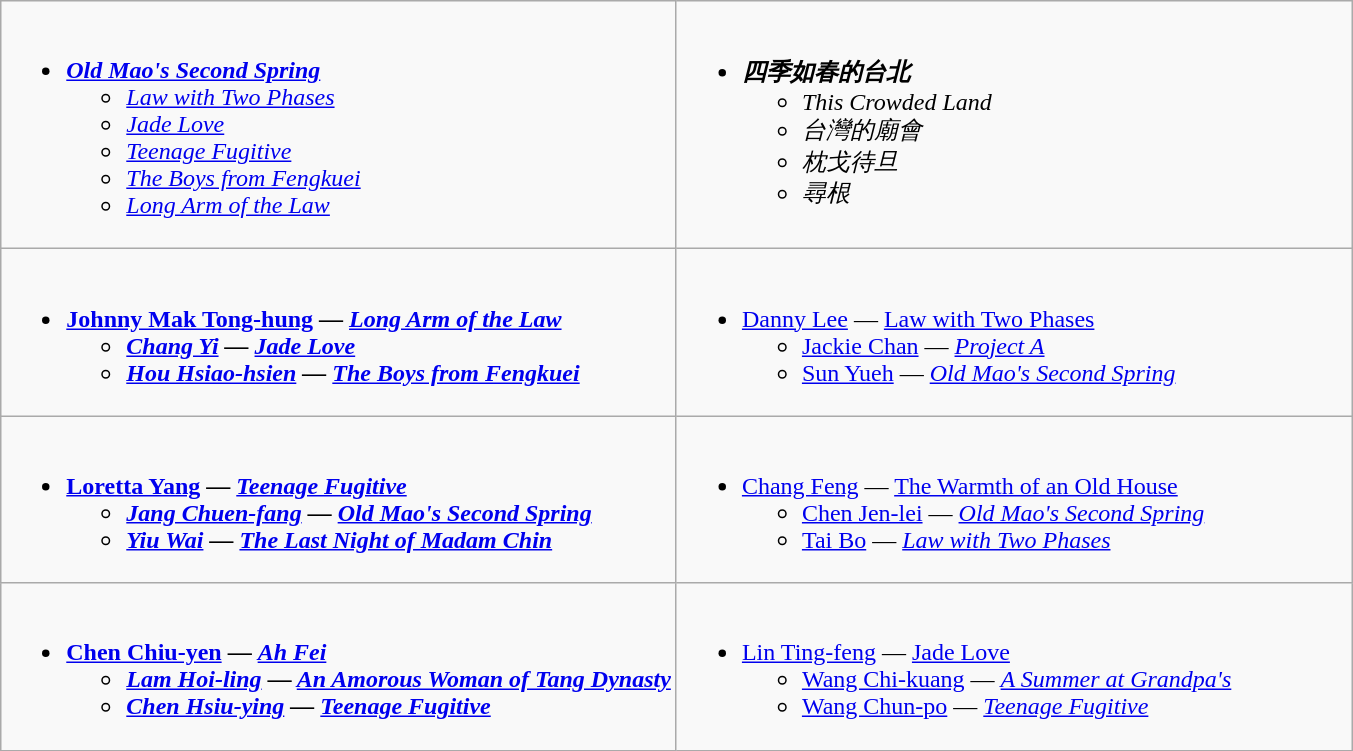<table class=wikitable>
<tr>
<td valign="top" width="50%"><br><ul><li><strong><em><a href='#'>Old Mao's Second Spring</a></em></strong><ul><li><em><a href='#'>Law with Two Phases</a></em></li><li><em><a href='#'>Jade Love</a></em></li><li><em><a href='#'>Teenage Fugitive</a></em></li><li><em><a href='#'>The Boys from Fengkuei</a></em></li><li><em><a href='#'>Long Arm of the Law</a></em></li></ul></li></ul></td>
<td valign="top" width="50%"><br><ul><li><strong><em>四季如春的台北</em></strong><ul><li><em>This Crowded Land</em></li><li><em>台灣的廟會</em></li><li><em>枕戈待旦</em></li><li><em>尋根</em></li></ul></li></ul></td>
</tr>
<tr>
<td valign="top" width="50%"><br><ul><li><strong><a href='#'>Johnny Mak Tong-hung</a> — <em><a href='#'>Long Arm of the Law</a><strong><em><ul><li><a href='#'>Chang Yi</a>  — </em><a href='#'>Jade Love</a><em></li><li><a href='#'>Hou Hsiao-hsien</a> — </em><a href='#'>The Boys from Fengkuei</a><em></li></ul></li></ul></td>
<td valign="top" width="50%"><br><ul><li></strong><a href='#'>Danny Lee</a> — </em><a href='#'>Law with Two Phases</a></em></strong><ul><li><a href='#'>Jackie Chan</a> — <em><a href='#'>Project A</a></em></li><li><a href='#'>Sun Yueh</a> — <em><a href='#'>Old Mao's Second Spring</a></em></li></ul></li></ul></td>
</tr>
<tr>
<td valign="top" width="50%"><br><ul><li><strong><a href='#'>Loretta Yang</a> — <em><a href='#'>Teenage Fugitive</a><strong><em><ul><li><a href='#'>Jang Chuen-fang</a> — </em><a href='#'>Old Mao's Second Spring</a><em></li><li><a href='#'>Yiu Wai</a> — </em><a href='#'>The Last Night of Madam Chin</a><em></li></ul></li></ul></td>
<td valign="top" width="50%"><br><ul><li></strong><a href='#'>Chang Feng</a> — </em><a href='#'>The Warmth of an Old House</a></em></strong><ul><li><a href='#'>Chen Jen-lei</a> — <em><a href='#'>Old Mao's Second Spring</a></em></li><li><a href='#'>Tai Bo</a> — <em><a href='#'>Law with Two Phases</a></em></li></ul></li></ul></td>
</tr>
<tr>
<td valign="top" width="50%"><br><ul><li><strong><a href='#'>Chen Chiu-yen</a> — <em><a href='#'>Ah Fei</a><strong><em><ul><li><a href='#'>Lam Hoi-ling</a> — </em><a href='#'>An Amorous Woman of Tang Dynasty</a><em></li><li><a href='#'>Chen Hsiu-ying</a> — </em><a href='#'>Teenage Fugitive</a><em></li></ul></li></ul></td>
<td valign="top" width="50%"><br><ul><li></strong><a href='#'>Lin Ting-feng</a> — </em><a href='#'>Jade Love</a></em></strong><ul><li><a href='#'>Wang Chi-kuang</a> — <em><a href='#'>A Summer at Grandpa's</a></em></li><li><a href='#'>Wang Chun-po</a> — <em><a href='#'>Teenage Fugitive</a></em></li></ul></li></ul></td>
</tr>
</table>
